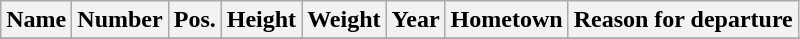<table class="wikitable sortable" border="1" style="text-align:center;">
<tr>
<th>Name</th>
<th>Number</th>
<th>Pos.</th>
<th>Height</th>
<th>Weight</th>
<th>Year</th>
<th>Hometown</th>
<th class="unsortable">Reason for departure</th>
</tr>
<tr>
</tr>
</table>
